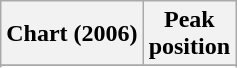<table class="wikitable plainrowheaders sortable" style="text-align:center">
<tr>
<th scope="col">Chart (2006)</th>
<th scope="col">Peak<br>position</th>
</tr>
<tr>
</tr>
<tr>
</tr>
<tr>
</tr>
<tr>
</tr>
<tr>
</tr>
<tr>
</tr>
<tr>
</tr>
</table>
